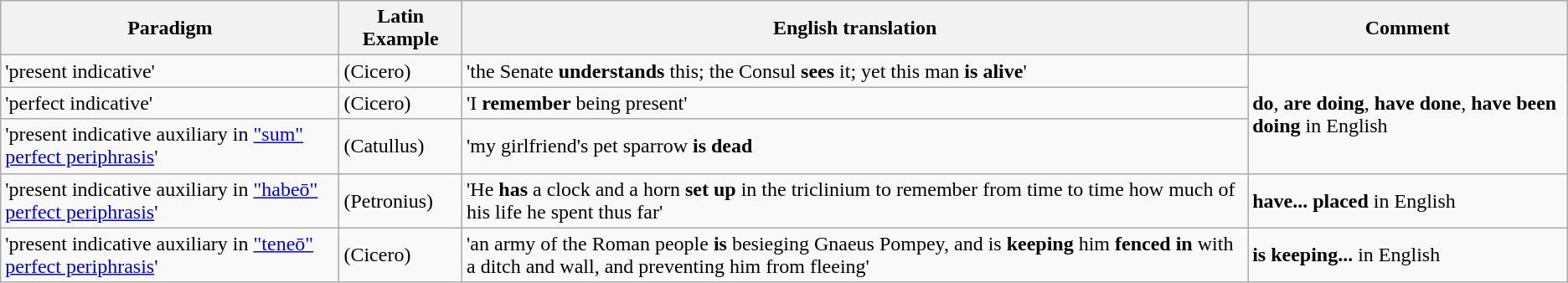<table class="wikitable">
<tr>
<th>Paradigm</th>
<th>Latin Example</th>
<th>English translation</th>
<th>Comment</th>
</tr>
<tr>
<td rowspan=1>'present indicative'</td>
<td> (Cicero)</td>
<td>'the Senate <strong>understands</strong> this; the Consul <strong>sees</strong> it; yet this man <strong>is alive</strong>'</td>
<td rowspan=3><strong>do</strong>, <strong>are doing</strong>, <strong>have done</strong>, <strong>have been doing</strong> in English</td>
</tr>
<tr>
<td rowspan=1>'perfect indicative'</td>
<td> (Cicero)</td>
<td>'I <strong>remember</strong> being present'</td>
</tr>
<tr>
<td>'present indicative auxiliary in <a href='#'>"sum" perfect periphrasis</a>'</td>
<td> (Catullus)</td>
<td>'my girlfriend's pet sparrow <strong>is dead</strong></td>
</tr>
<tr>
<td>'present indicative auxiliary in <a href='#'>"habeō" perfect periphrasis</a>'</td>
<td> (Petronius)</td>
<td>'He <strong>has</strong> a clock and a horn <strong>set up</strong> in the triclinium to remember from time to time how much of his life he spent thus far'</td>
<td><strong>have... placed</strong> in English</td>
</tr>
<tr>
<td>'present indicative auxiliary in <a href='#'>"teneō" perfect periphrasis</a>'</td>
<td> (Cicero)</td>
<td>'an army of the Roman people <strong>is</strong> besieging Gnaeus Pompey, and is <strong>keeping</strong> him <strong>fenced in</strong> with a ditch and wall, and preventing him from fleeing'</td>
<td><strong>is keeping...</strong> in English</td>
</tr>
</table>
